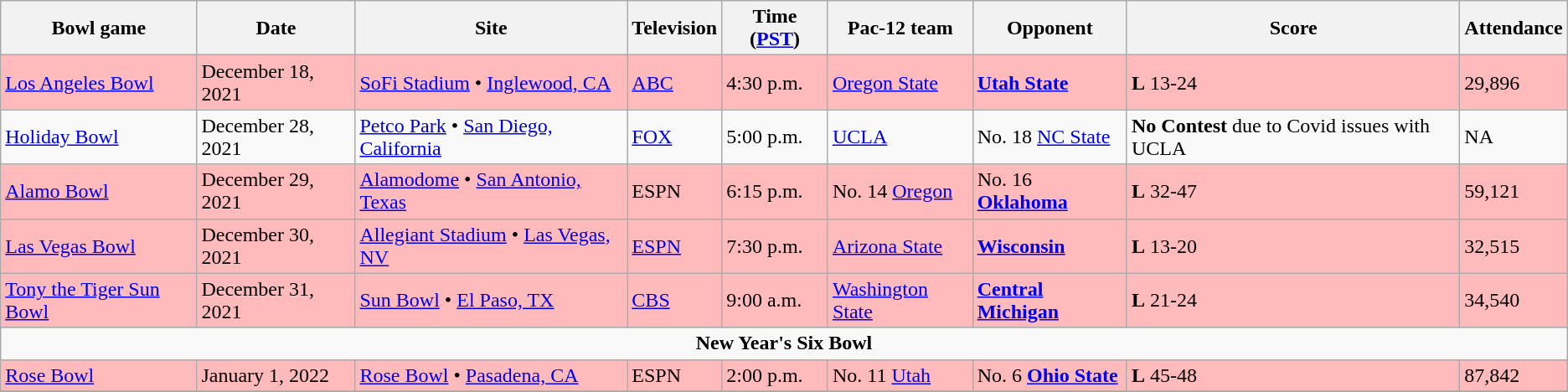<table class="wikitable">
<tr>
<th>Bowl game</th>
<th>Date</th>
<th>Site</th>
<th>Television</th>
<th>Time (<a href='#'>PST</a>)</th>
<th>Pac-12 team</th>
<th>Opponent</th>
<th>Score</th>
<th>Attendance</th>
</tr>
<tr style="background:#fbb;">
<td><a href='#'>Los Angeles Bowl</a></td>
<td>December 18, 2021</td>
<td><a href='#'>SoFi Stadium</a> • <a href='#'>Inglewood, CA</a></td>
<td><a href='#'>ABC</a></td>
<td>4:30 p.m.</td>
<td><a href='#'>Oregon State</a></td>
<td><strong><a href='#'>Utah State</a></strong></td>
<td><strong>L</strong> 13-24</td>
<td>29,896</td>
</tr>
<tr style="background:;">
<td><a href='#'>Holiday Bowl</a></td>
<td>December 28, 2021</td>
<td><a href='#'>Petco Park</a> • <a href='#'>San Diego, California</a></td>
<td><a href='#'>FOX</a></td>
<td>5:00 p.m.</td>
<td><a href='#'>UCLA</a></td>
<td>No. 18 <a href='#'>NC State</a></td>
<td><strong>No Contest</strong> due to Covid issues with UCLA</td>
<td>NA</td>
</tr>
<tr style="background:#fbb;">
<td><a href='#'>Alamo Bowl</a></td>
<td>December 29, 2021</td>
<td><a href='#'>Alamodome</a> • <a href='#'>San Antonio, Texas</a></td>
<td>ESPN</td>
<td>6:15 p.m.</td>
<td>No. 14 <a href='#'>Oregon</a></td>
<td>No. 16 <strong><a href='#'>Oklahoma</a></strong></td>
<td><strong>L</strong> 32-47</td>
<td>59,121</td>
</tr>
<tr style="background:#fbb;">
<td><a href='#'>Las Vegas Bowl</a></td>
<td>December 30, 2021</td>
<td><a href='#'>Allegiant Stadium</a> • <a href='#'>Las Vegas, NV</a></td>
<td><a href='#'>ESPN</a></td>
<td>7:30 p.m.</td>
<td><a href='#'>Arizona State</a></td>
<td><strong><a href='#'>Wisconsin</a></strong></td>
<td><strong>L</strong> 13-20</td>
<td>32,515</td>
</tr>
<tr style="background:#fbb;">
<td><a href='#'>Tony the Tiger Sun Bowl</a></td>
<td>December 31, 2021</td>
<td><a href='#'>Sun Bowl</a> • <a href='#'>El Paso, TX</a></td>
<td><a href='#'>CBS</a></td>
<td>9:00 a.m.</td>
<td><a href='#'>Washington State</a></td>
<td><strong><a href='#'>Central Michigan</a></strong></td>
<td><strong>L</strong> 21-24</td>
<td>34,540</td>
</tr>
<tr>
<td colspan="9" style="text-align:center;"><strong>New Year's Six Bowl</strong></td>
</tr>
<tr style="background:#fbb;">
<td><a href='#'>Rose Bowl</a></td>
<td>January 1, 2022</td>
<td><a href='#'>Rose Bowl</a> • <a href='#'>Pasadena, CA</a></td>
<td>ESPN</td>
<td>2:00 p.m.</td>
<td>No. 11 <a href='#'>Utah</a></td>
<td>No. 6 <strong><a href='#'>Ohio State</a></strong></td>
<td><strong>L</strong> 45-48</td>
<td>87,842</td>
</tr>
<tr>
</tr>
</table>
